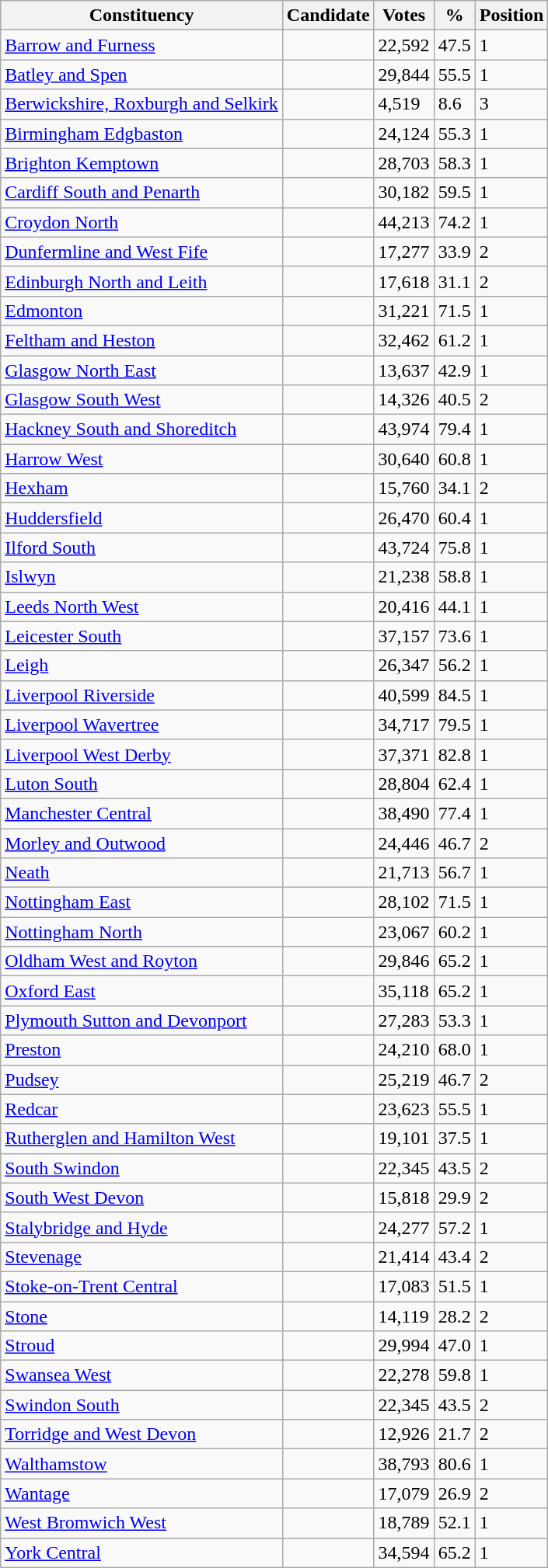<table class="wikitable sortable">
<tr>
<th>Constituency</th>
<th>Candidate</th>
<th>Votes</th>
<th>%</th>
<th>Position</th>
</tr>
<tr>
<td><a href='#'>Barrow and Furness</a></td>
<td></td>
<td>22,592</td>
<td>47.5</td>
<td>1</td>
</tr>
<tr>
<td><a href='#'>Batley and Spen</a></td>
<td></td>
<td>29,844</td>
<td>55.5</td>
<td>1</td>
</tr>
<tr>
<td><a href='#'>Berwickshire, Roxburgh and Selkirk</a></td>
<td></td>
<td>4,519</td>
<td>8.6</td>
<td>3</td>
</tr>
<tr>
<td><a href='#'>Birmingham Edgbaston</a></td>
<td></td>
<td>24,124</td>
<td>55.3</td>
<td>1</td>
</tr>
<tr>
<td><a href='#'>Brighton Kemptown</a></td>
<td></td>
<td>28,703</td>
<td>58.3</td>
<td>1</td>
</tr>
<tr>
<td><a href='#'>Cardiff South and Penarth</a></td>
<td></td>
<td>30,182</td>
<td>59.5</td>
<td>1</td>
</tr>
<tr>
<td><a href='#'>Croydon North</a></td>
<td></td>
<td>44,213</td>
<td>74.2</td>
<td>1</td>
</tr>
<tr>
<td><a href='#'>Dunfermline and West Fife</a></td>
<td></td>
<td>17,277</td>
<td>33.9</td>
<td>2</td>
</tr>
<tr>
<td><a href='#'>Edinburgh North and Leith</a></td>
<td></td>
<td>17,618</td>
<td>31.1</td>
<td>2</td>
</tr>
<tr>
<td><a href='#'>Edmonton</a></td>
<td></td>
<td>31,221</td>
<td>71.5</td>
<td>1</td>
</tr>
<tr>
<td><a href='#'>Feltham and Heston</a></td>
<td></td>
<td>32,462</td>
<td>61.2</td>
<td>1</td>
</tr>
<tr>
<td><a href='#'>Glasgow North East</a></td>
<td></td>
<td>13,637</td>
<td>42.9</td>
<td>1</td>
</tr>
<tr>
<td><a href='#'>Glasgow South West</a></td>
<td></td>
<td>14,326</td>
<td>40.5</td>
<td>2</td>
</tr>
<tr>
<td><a href='#'>Hackney South and Shoreditch</a></td>
<td></td>
<td>43,974</td>
<td>79.4</td>
<td>1</td>
</tr>
<tr>
<td><a href='#'>Harrow West</a></td>
<td></td>
<td>30,640</td>
<td>60.8</td>
<td>1</td>
</tr>
<tr>
<td><a href='#'>Hexham</a></td>
<td></td>
<td>15,760</td>
<td>34.1</td>
<td>2</td>
</tr>
<tr>
<td><a href='#'>Huddersfield</a></td>
<td></td>
<td>26,470</td>
<td>60.4</td>
<td>1</td>
</tr>
<tr>
<td><a href='#'>Ilford South</a></td>
<td></td>
<td>43,724</td>
<td>75.8</td>
<td>1</td>
</tr>
<tr>
<td><a href='#'>Islwyn</a></td>
<td></td>
<td>21,238</td>
<td>58.8</td>
<td>1</td>
</tr>
<tr>
<td><a href='#'>Leeds North West</a></td>
<td></td>
<td>20,416</td>
<td>44.1</td>
<td>1</td>
</tr>
<tr>
<td><a href='#'>Leicester South</a></td>
<td></td>
<td>37,157</td>
<td>73.6</td>
<td>1</td>
</tr>
<tr>
<td><a href='#'>Leigh</a></td>
<td></td>
<td>26,347</td>
<td>56.2</td>
<td>1</td>
</tr>
<tr>
<td><a href='#'>Liverpool Riverside</a></td>
<td></td>
<td>40,599</td>
<td>84.5</td>
<td>1</td>
</tr>
<tr>
<td><a href='#'>Liverpool Wavertree</a></td>
<td></td>
<td>34,717</td>
<td>79.5</td>
<td>1</td>
</tr>
<tr>
<td><a href='#'>Liverpool West Derby</a></td>
<td></td>
<td>37,371</td>
<td>82.8</td>
<td>1</td>
</tr>
<tr>
<td><a href='#'>Luton South</a></td>
<td></td>
<td>28,804</td>
<td>62.4</td>
<td>1</td>
</tr>
<tr>
<td><a href='#'>Manchester Central</a></td>
<td></td>
<td>38,490</td>
<td>77.4</td>
<td>1</td>
</tr>
<tr>
<td><a href='#'>Morley and Outwood</a></td>
<td></td>
<td>24,446</td>
<td>46.7</td>
<td>2</td>
</tr>
<tr>
<td><a href='#'>Neath</a></td>
<td></td>
<td>21,713</td>
<td>56.7</td>
<td>1</td>
</tr>
<tr>
<td><a href='#'>Nottingham East</a></td>
<td></td>
<td>28,102</td>
<td>71.5</td>
<td>1</td>
</tr>
<tr>
<td><a href='#'>Nottingham North</a></td>
<td></td>
<td>23,067</td>
<td>60.2</td>
<td>1</td>
</tr>
<tr>
<td><a href='#'>Oldham West and Royton</a></td>
<td></td>
<td>29,846</td>
<td>65.2</td>
<td>1</td>
</tr>
<tr>
<td><a href='#'>Oxford East</a></td>
<td></td>
<td>35,118</td>
<td>65.2</td>
<td>1</td>
</tr>
<tr>
<td><a href='#'>Plymouth Sutton and Devonport</a></td>
<td></td>
<td>27,283</td>
<td>53.3</td>
<td>1</td>
</tr>
<tr>
<td><a href='#'>Preston</a></td>
<td></td>
<td>24,210</td>
<td>68.0</td>
<td>1</td>
</tr>
<tr>
<td><a href='#'>Pudsey</a></td>
<td></td>
<td>25,219</td>
<td>46.7</td>
<td>2</td>
</tr>
<tr>
<td><a href='#'>Redcar</a></td>
<td></td>
<td>23,623</td>
<td>55.5</td>
<td>1</td>
</tr>
<tr>
<td><a href='#'>Rutherglen and Hamilton West</a></td>
<td></td>
<td>19,101</td>
<td>37.5</td>
<td>1</td>
</tr>
<tr>
<td><a href='#'>South Swindon</a></td>
<td></td>
<td>22,345</td>
<td>43.5</td>
<td>2</td>
</tr>
<tr>
<td><a href='#'>South West Devon</a></td>
<td></td>
<td>15,818</td>
<td>29.9</td>
<td>2</td>
</tr>
<tr>
<td><a href='#'>Stalybridge and Hyde</a></td>
<td></td>
<td>24,277</td>
<td>57.2</td>
<td>1</td>
</tr>
<tr>
<td><a href='#'>Stevenage</a></td>
<td></td>
<td>21,414</td>
<td>43.4</td>
<td>2</td>
</tr>
<tr>
<td><a href='#'>Stoke-on-Trent Central</a></td>
<td></td>
<td>17,083</td>
<td>51.5</td>
<td>1</td>
</tr>
<tr>
<td><a href='#'>Stone</a></td>
<td></td>
<td>14,119</td>
<td>28.2</td>
<td>2</td>
</tr>
<tr>
<td><a href='#'>Stroud</a></td>
<td></td>
<td>29,994</td>
<td>47.0</td>
<td>1</td>
</tr>
<tr>
<td><a href='#'>Swansea West</a></td>
<td></td>
<td>22,278</td>
<td>59.8</td>
<td>1</td>
</tr>
<tr>
<td><a href='#'>Swindon South</a></td>
<td></td>
<td>22,345</td>
<td>43.5</td>
<td>2</td>
</tr>
<tr>
<td><a href='#'>Torridge and West Devon</a></td>
<td></td>
<td>12,926</td>
<td>21.7</td>
<td>2</td>
</tr>
<tr>
<td><a href='#'>Walthamstow</a></td>
<td></td>
<td>38,793</td>
<td>80.6</td>
<td>1</td>
</tr>
<tr>
<td><a href='#'>Wantage</a></td>
<td></td>
<td>17,079</td>
<td>26.9</td>
<td>2</td>
</tr>
<tr>
<td><a href='#'>West Bromwich West</a></td>
<td></td>
<td>18,789</td>
<td>52.1</td>
<td>1</td>
</tr>
<tr>
<td><a href='#'>York Central</a></td>
<td></td>
<td>34,594</td>
<td>65.2</td>
<td>1</td>
</tr>
</table>
